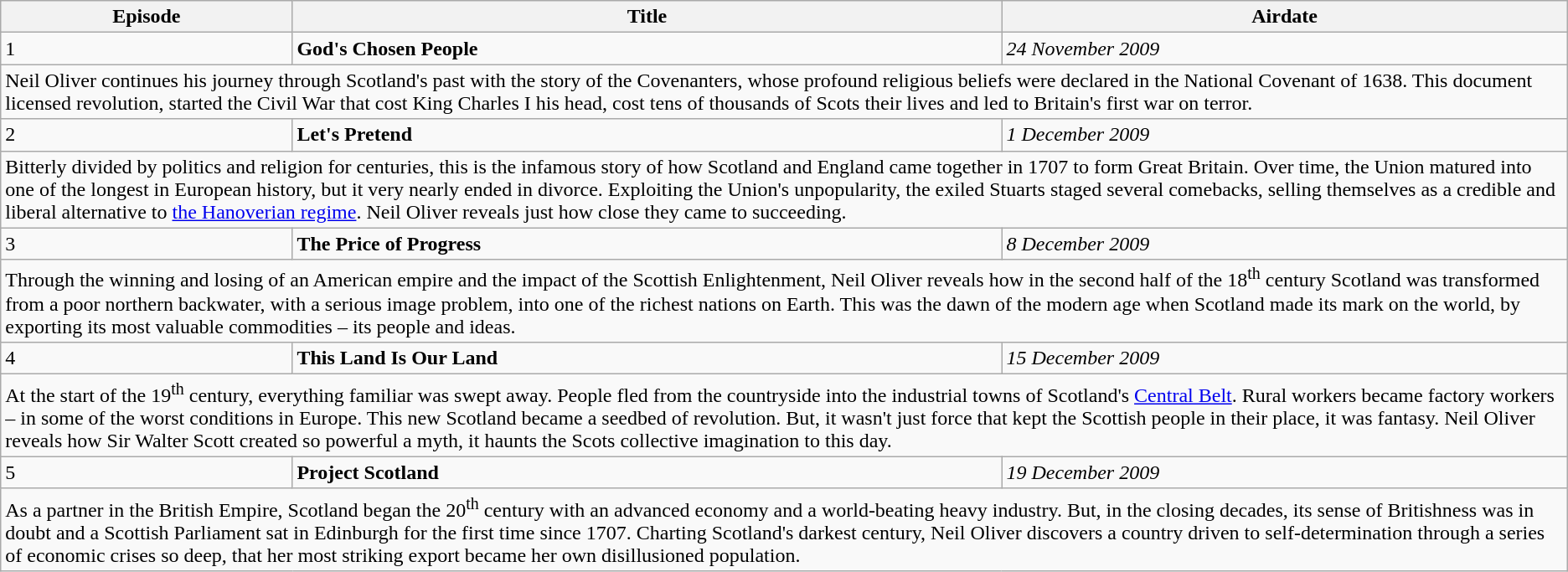<table class="wikitable">
<tr>
<th>Episode</th>
<th>Title</th>
<th>Airdate</th>
</tr>
<tr>
<td>1</td>
<td><strong>God's Chosen People</strong></td>
<td><em>24 November 2009</em></td>
</tr>
<tr>
<td colspan="3">Neil Oliver continues his journey through Scotland's past with the story of the Covenanters, whose profound religious beliefs were declared in the National Covenant of 1638. This document licensed revolution, started the Civil War that cost King Charles I his head, cost tens of thousands of Scots their lives and led to Britain's first war on terror.</td>
</tr>
<tr>
<td>2</td>
<td><strong>Let's Pretend</strong></td>
<td><em>1 December 2009</em></td>
</tr>
<tr>
<td colspan="3">Bitterly divided by politics and religion for centuries, this is the infamous story of how Scotland and England came together in 1707 to form Great Britain. Over time, the Union matured into one of the longest in European history, but it very nearly ended in divorce. Exploiting the Union's unpopularity, the exiled Stuarts staged several comebacks, selling themselves as a credible and liberal alternative to <a href='#'>the Hanoverian regime</a>. Neil Oliver reveals just how close they came to succeeding.</td>
</tr>
<tr>
<td>3</td>
<td><strong>The Price of Progress</strong></td>
<td><em>8 December 2009</em></td>
</tr>
<tr>
<td colspan="3">Through the winning and losing of an American empire and the impact of the Scottish Enlightenment, Neil Oliver reveals how in the second half of the 18<sup>th</sup> century Scotland was transformed from a poor northern backwater, with a serious image problem, into one of the richest nations on Earth. This was the dawn of the modern age when Scotland made its mark on the world, by exporting its most valuable commodities – its people and ideas.</td>
</tr>
<tr>
<td>4</td>
<td><strong>This Land Is Our Land</strong></td>
<td><em>15 December 2009</em></td>
</tr>
<tr>
<td colspan="3">At the start of the 19<sup>th</sup> century, everything familiar was swept away. People fled from the countryside into the industrial towns of Scotland's <a href='#'>Central Belt</a>. Rural workers became factory workers – in some of the worst conditions in Europe. This new Scotland became a seedbed of revolution. But, it wasn't just force that kept the Scottish people in their place, it was fantasy. Neil Oliver reveals how Sir Walter Scott created so powerful a myth, it haunts the Scots collective imagination to this day.</td>
</tr>
<tr>
<td>5</td>
<td><strong>Project Scotland</strong></td>
<td><em>19 December 2009</em></td>
</tr>
<tr>
<td colspan="3">As a partner in the British Empire, Scotland began the 20<sup>th</sup> century with an advanced economy and a world-beating heavy industry. But, in the closing decades, its sense of Britishness was in doubt and a Scottish Parliament sat in Edinburgh for the first time since 1707. Charting Scotland's darkest century, Neil Oliver discovers a country driven to self-determination through a series of economic crises so deep, that her most striking export became her own disillusioned population.</td>
</tr>
</table>
